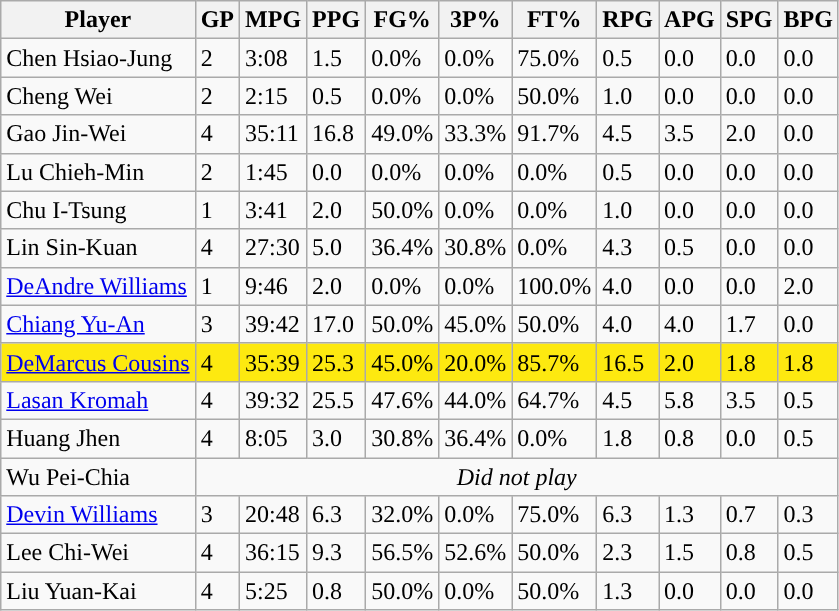<table class="wikitable">
<tr>
<th>Player</th>
<th>GP</th>
<th>MPG</th>
<th>PPG</th>
<th>FG%</th>
<th>3P%</th>
<th>FT%</th>
<th>RPG</th>
<th>APG</th>
<th>SPG</th>
<th>BPG</th>
</tr>
<tr>
<td>Chen Hsiao-Jung</td>
<td>2</td>
<td>3:08</td>
<td>1.5</td>
<td>0.0%</td>
<td>0.0%</td>
<td>75.0%</td>
<td>0.5</td>
<td>0.0</td>
<td>0.0</td>
<td>0.0</td>
</tr>
<tr>
<td>Cheng Wei</td>
<td>2</td>
<td>2:15</td>
<td>0.5</td>
<td>0.0%</td>
<td>0.0%</td>
<td>50.0%</td>
<td>1.0</td>
<td>0.0</td>
<td>0.0</td>
<td>0.0</td>
</tr>
<tr>
<td>Gao Jin-Wei</td>
<td>4</td>
<td>35:11</td>
<td>16.8</td>
<td>49.0%</td>
<td>33.3%</td>
<td>91.7%</td>
<td>4.5</td>
<td>3.5</td>
<td>2.0</td>
<td>0.0</td>
</tr>
<tr>
<td>Lu Chieh-Min</td>
<td>2</td>
<td>1:45</td>
<td>0.0</td>
<td>0.0%</td>
<td>0.0%</td>
<td>0.0%</td>
<td>0.5</td>
<td>0.0</td>
<td>0.0</td>
<td>0.0</td>
</tr>
<tr>
<td>Chu I-Tsung</td>
<td>1</td>
<td>3:41</td>
<td>2.0</td>
<td>50.0%</td>
<td>0.0%</td>
<td>0.0%</td>
<td>1.0</td>
<td>0.0</td>
<td>0.0</td>
<td>0.0</td>
</tr>
<tr>
<td>Lin Sin-Kuan</td>
<td>4</td>
<td>27:30</td>
<td>5.0</td>
<td>36.4%</td>
<td>30.8%</td>
<td>0.0%</td>
<td>4.3</td>
<td>0.5</td>
<td>0.0</td>
<td>0.0</td>
</tr>
<tr>
<td><a href='#'>DeAndre Williams</a></td>
<td>1</td>
<td>9:46</td>
<td>2.0</td>
<td>0.0%</td>
<td>0.0%</td>
<td>100.0%</td>
<td>4.0</td>
<td>0.0</td>
<td>0.0</td>
<td>2.0</td>
</tr>
<tr>
<td><a href='#'>Chiang Yu-An</a></td>
<td>3</td>
<td>39:42</td>
<td>17.0</td>
<td>50.0%</td>
<td>45.0%</td>
<td>50.0%</td>
<td>4.0</td>
<td>4.0</td>
<td>1.7</td>
<td>0.0</td>
</tr>
<tr style="background:#FDE910;">
<td><a href='#'>DeMarcus Cousins</a></td>
<td>4</td>
<td>35:39</td>
<td>25.3</td>
<td>45.0%</td>
<td>20.0%</td>
<td>85.7%</td>
<td>16.5</td>
<td>2.0</td>
<td>1.8</td>
<td>1.8</td>
</tr>
<tr>
<td><a href='#'>Lasan Kromah</a></td>
<td>4</td>
<td>39:32</td>
<td>25.5</td>
<td>47.6%</td>
<td>44.0%</td>
<td>64.7%</td>
<td>4.5</td>
<td>5.8</td>
<td>3.5</td>
<td>0.5</td>
</tr>
<tr>
<td>Huang Jhen</td>
<td>4</td>
<td>8:05</td>
<td>3.0</td>
<td>30.8%</td>
<td>36.4%</td>
<td>0.0%</td>
<td>1.8</td>
<td>0.8</td>
<td>0.0</td>
<td>0.5</td>
</tr>
<tr>
<td>Wu Pei-Chia</td>
<td colspan=10 align=center><em>Did not play</em></td>
</tr>
<tr>
<td><a href='#'>Devin Williams</a></td>
<td>3</td>
<td>20:48</td>
<td>6.3</td>
<td>32.0%</td>
<td>0.0%</td>
<td>75.0%</td>
<td>6.3</td>
<td>1.3</td>
<td>0.7</td>
<td>0.3</td>
</tr>
<tr>
<td>Lee Chi-Wei</td>
<td>4</td>
<td>36:15</td>
<td>9.3</td>
<td>56.5%</td>
<td>52.6%</td>
<td>50.0%</td>
<td>2.3</td>
<td>1.5</td>
<td>0.8</td>
<td>0.5</td>
</tr>
<tr>
<td>Liu Yuan-Kai</td>
<td>4</td>
<td>5:25</td>
<td>0.8</td>
<td>50.0%</td>
<td>0.0%</td>
<td>50.0%</td>
<td>1.3</td>
<td>0.0</td>
<td>0.0</td>
<td>0.0</td>
</tr>
</table>
